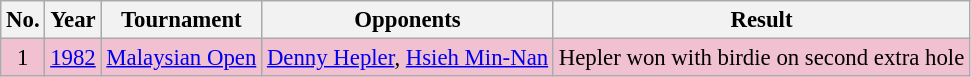<table class="wikitable" style="font-size:95%;">
<tr>
<th>No.</th>
<th>Year</th>
<th>Tournament</th>
<th>Opponents</th>
<th>Result</th>
</tr>
<tr style="background:#F2C1D1;">
<td align=center>1</td>
<td><a href='#'>1982</a></td>
<td><a href='#'>Malaysian Open</a></td>
<td> <a href='#'>Denny Hepler</a>,  <a href='#'>Hsieh Min-Nan</a></td>
<td>Hepler won with birdie on second extra hole</td>
</tr>
</table>
